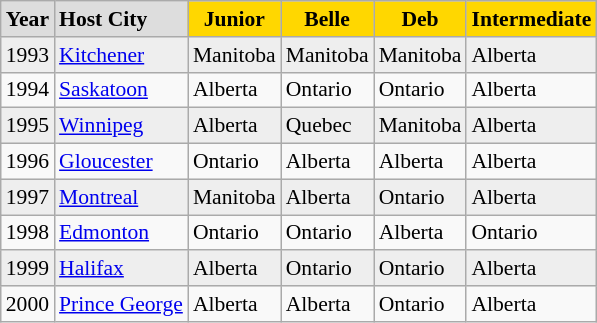<table class="wikitable" style="text-align:center; font-size:90%">
<tr align="left" style="font-weight:bold; background-color:#dddddd;" |>
<td align="left">Year</td>
<td align="left">Host City</td>
<td style="background:gold"; align="center">Junior</td>
<td style="background:gold"; align="center">Belle</td>
<td style="background:gold"; align="center">Deb</td>
<td style="background:gold"; align="center">Intermediate</td>
</tr>
<tr align="Left" bgcolor="#eeeeee">
<td align="left">1993</td>
<td> <a href='#'>Kitchener</a></td>
<td> Manitoba</td>
<td> Manitoba</td>
<td> Manitoba</td>
<td> Alberta</td>
</tr>
<tr align="Left">
<td align="left">1994</td>
<td> <a href='#'>Saskatoon</a></td>
<td> Alberta</td>
<td> Ontario</td>
<td> Ontario</td>
<td> Alberta</td>
</tr>
<tr align="Left" bgcolor="#eeeeee">
<td align="left">1995</td>
<td> <a href='#'>Winnipeg</a></td>
<td> Alberta</td>
<td> Quebec</td>
<td> Manitoba</td>
<td> Alberta</td>
</tr>
<tr align="Left">
<td align="left">1996</td>
<td> <a href='#'>Gloucester</a></td>
<td> Ontario</td>
<td> Alberta</td>
<td> Alberta</td>
<td> Alberta</td>
</tr>
<tr align="Left" bgcolor="#eeeeee">
<td align="left">1997</td>
<td> <a href='#'>Montreal</a></td>
<td> Manitoba</td>
<td> Alberta</td>
<td> Ontario</td>
<td> Alberta</td>
</tr>
<tr align="Left">
<td align="left">1998</td>
<td> <a href='#'>Edmonton</a></td>
<td> Ontario</td>
<td> Ontario</td>
<td> Alberta</td>
<td> Ontario</td>
</tr>
<tr align="Left" bgcolor="#eeeeee">
<td align="left">1999</td>
<td> <a href='#'>Halifax</a></td>
<td> Alberta</td>
<td> Ontario</td>
<td> Ontario</td>
<td> Alberta</td>
</tr>
<tr align="Left">
<td align="left">2000</td>
<td> <a href='#'>Prince George</a></td>
<td> Alberta</td>
<td> Alberta</td>
<td> Ontario</td>
<td> Alberta</td>
</tr>
</table>
